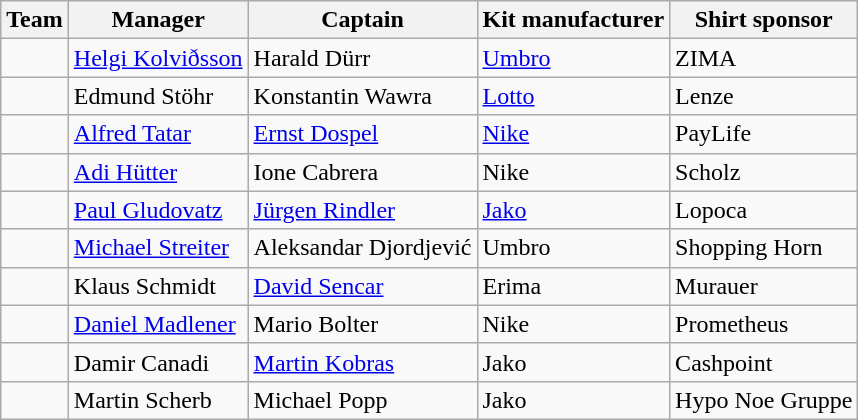<table class="wikitable sortable">
<tr>
<th>Team</th>
<th>Manager</th>
<th>Captain</th>
<th>Kit manufacturer</th>
<th>Shirt sponsor</th>
</tr>
<tr>
<td></td>
<td> <a href='#'>Helgi Kolviðsson</a></td>
<td> Harald Dürr</td>
<td><a href='#'>Umbro</a></td>
<td>ZIMA</td>
</tr>
<tr>
<td></td>
<td> Edmund Stöhr</td>
<td> Konstantin Wawra</td>
<td><a href='#'>Lotto</a></td>
<td>Lenze</td>
</tr>
<tr>
<td></td>
<td> <a href='#'>Alfred Tatar</a></td>
<td> <a href='#'>Ernst Dospel</a></td>
<td><a href='#'>Nike</a></td>
<td>PayLife</td>
</tr>
<tr>
<td></td>
<td> <a href='#'>Adi Hütter</a></td>
<td> Ione Cabrera</td>
<td>Nike</td>
<td>Scholz</td>
</tr>
<tr>
<td></td>
<td> <a href='#'>Paul Gludovatz</a></td>
<td> <a href='#'>Jürgen Rindler</a></td>
<td><a href='#'>Jako</a></td>
<td>Lopoca</td>
</tr>
<tr>
<td></td>
<td> <a href='#'>Michael Streiter</a></td>
<td> Aleksandar Djordjević</td>
<td>Umbro</td>
<td>Shopping Horn</td>
</tr>
<tr>
<td></td>
<td> Klaus Schmidt</td>
<td> <a href='#'>David Sencar</a></td>
<td>Erima</td>
<td>Murauer</td>
</tr>
<tr>
<td></td>
<td> <a href='#'>Daniel Madlener</a></td>
<td> Mario Bolter</td>
<td>Nike</td>
<td>Prometheus</td>
</tr>
<tr>
<td></td>
<td> Damir Canadi</td>
<td> <a href='#'>Martin Kobras</a></td>
<td>Jako</td>
<td>Cashpoint</td>
</tr>
<tr>
<td></td>
<td> Martin Scherb</td>
<td> Michael Popp</td>
<td>Jako</td>
<td>Hypo Noe Gruppe</td>
</tr>
</table>
